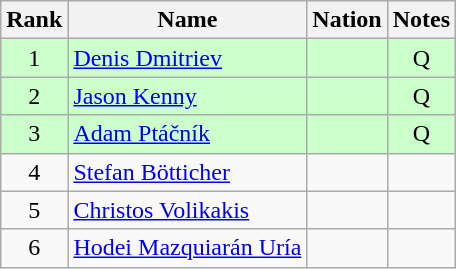<table class="wikitable sortable" style="text-align:center">
<tr>
<th>Rank</th>
<th>Name</th>
<th>Nation</th>
<th>Notes</th>
</tr>
<tr bgcolor=ccffcc>
<td>1</td>
<td align=left><a href='#'>Denis Dmitriev</a></td>
<td align=left></td>
<td>Q</td>
</tr>
<tr bgcolor=ccffcc>
<td>2</td>
<td align=left><a href='#'>Jason Kenny</a></td>
<td align=left></td>
<td>Q</td>
</tr>
<tr bgcolor=ccffcc>
<td>3</td>
<td align=left><a href='#'>Adam Ptáčník</a></td>
<td align=left></td>
<td>Q</td>
</tr>
<tr>
<td>4</td>
<td align=left><a href='#'>Stefan Bötticher</a></td>
<td align=left></td>
<td></td>
</tr>
<tr>
<td>5</td>
<td align=left><a href='#'>Christos Volikakis</a></td>
<td align=left></td>
<td></td>
</tr>
<tr>
<td>6</td>
<td align=left><a href='#'>Hodei Mazquiarán Uría</a></td>
<td align=left></td>
<td></td>
</tr>
</table>
